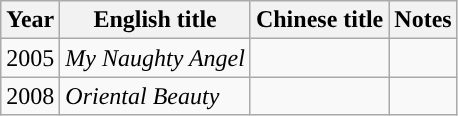<table class="wikitable sortable">
<tr>
<th>Year</th>
<th>English title</th>
<th>Chinese title</th>
<th>Notes</th>
</tr>
<tr>
<td>2005</td>
<td><em>My Naughty Angel</em></td>
<td></td>
<td></td>
</tr>
<tr>
<td>2008</td>
<td><em>Oriental Beauty</em></td>
<td></td>
<td></td>
</tr>
</table>
